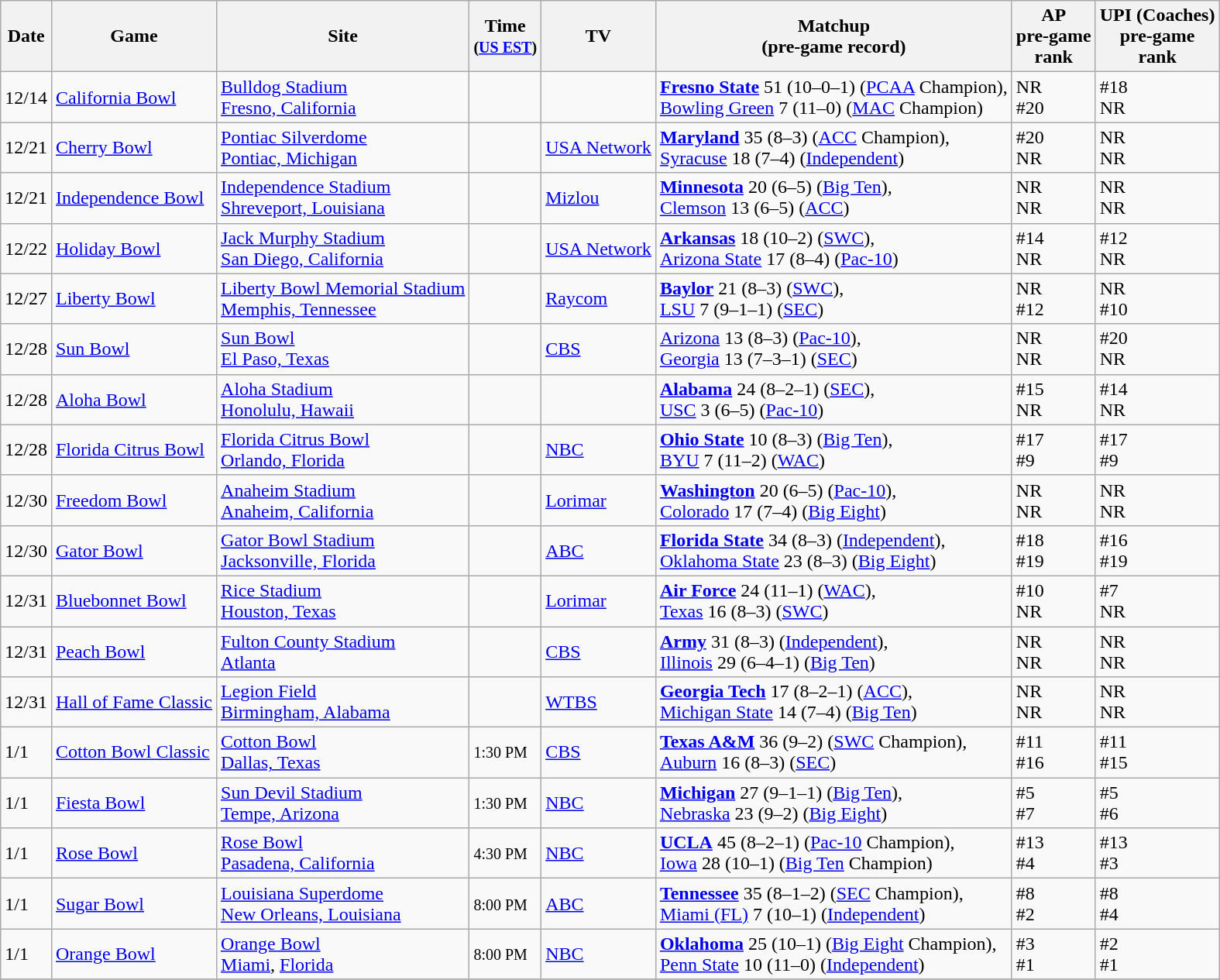<table class="wikitable">
<tr>
<th>Date</th>
<th>Game</th>
<th>Site</th>
<th>Time<br><small>(<a href='#'>US EST</a>)</small></th>
<th>TV</th>
<th>Matchup<br>(pre-game record)</th>
<th>AP<br>pre-game<br>rank</th>
<th>UPI (Coaches)<br>pre-game<br>rank</th>
</tr>
<tr>
<td>12/14</td>
<td><a href='#'>California Bowl</a></td>
<td><a href='#'>Bulldog Stadium</a> <br> <a href='#'>Fresno, California</a></td>
<td> </td>
<td> </td>
<td><strong><a href='#'>Fresno State</a></strong> 51 (10–0–1) (<a href='#'>PCAA</a> Champion),<br><a href='#'>Bowling Green</a> 7 (11–0) (<a href='#'>MAC</a> Champion)</td>
<td>NR<br>#20</td>
<td>#18<br>NR</td>
</tr>
<tr>
<td>12/21</td>
<td><a href='#'>Cherry Bowl</a></td>
<td><a href='#'>Pontiac Silverdome</a> <br> <a href='#'>Pontiac, Michigan</a></td>
<td> </td>
<td><a href='#'>USA Network</a></td>
<td><strong><a href='#'>Maryland</a></strong> 35 (8–3) (<a href='#'>ACC</a> Champion),<br><a href='#'>Syracuse</a> 18 (7–4) (<a href='#'>Independent</a>)</td>
<td>#20<br>NR</td>
<td>NR<br>NR</td>
</tr>
<tr>
<td>12/21</td>
<td><a href='#'>Independence Bowl</a></td>
<td><a href='#'>Independence Stadium</a> <br> <a href='#'>Shreveport, Louisiana</a></td>
<td> </td>
<td><a href='#'>Mizlou</a></td>
<td><strong><a href='#'>Minnesota</a></strong> 20 (6–5) (<a href='#'>Big Ten</a>),<br><a href='#'>Clemson</a> 13 (6–5) (<a href='#'>ACC</a>)</td>
<td>NR<br>NR</td>
<td>NR<br>NR</td>
</tr>
<tr>
<td>12/22</td>
<td><a href='#'>Holiday Bowl</a></td>
<td><a href='#'>Jack Murphy Stadium</a> <br> <a href='#'>San Diego, California</a></td>
<td> </td>
<td><a href='#'>USA Network</a></td>
<td><strong><a href='#'>Arkansas</a></strong> 18 (10–2) (<a href='#'>SWC</a>),<br><a href='#'>Arizona State</a> 17 (8–4) (<a href='#'>Pac-10</a>)</td>
<td>#14<br>NR</td>
<td>#12<br>NR</td>
</tr>
<tr>
<td>12/27</td>
<td><a href='#'>Liberty Bowl</a></td>
<td><a href='#'>Liberty Bowl Memorial Stadium</a> <br> <a href='#'>Memphis, Tennessee</a></td>
<td> </td>
<td><a href='#'>Raycom</a></td>
<td><strong><a href='#'>Baylor</a></strong> 21 (8–3) (<a href='#'>SWC</a>),<br><a href='#'>LSU</a> 7 (9–1–1) (<a href='#'>SEC</a>)</td>
<td>NR<br>#12</td>
<td>NR<br>#10</td>
</tr>
<tr>
<td>12/28</td>
<td><a href='#'>Sun Bowl</a></td>
<td><a href='#'>Sun Bowl</a> <br> <a href='#'>El Paso, Texas</a></td>
<td> </td>
<td><a href='#'>CBS</a></td>
<td><a href='#'>Arizona</a> 13 (8–3) (<a href='#'>Pac-10</a>),<br><a href='#'>Georgia</a> 13 (7–3–1) (<a href='#'>SEC</a>)</td>
<td>NR<br>NR</td>
<td>#20<br>NR</td>
</tr>
<tr>
<td>12/28</td>
<td><a href='#'>Aloha Bowl</a></td>
<td><a href='#'>Aloha Stadium</a> <br> <a href='#'>Honolulu, Hawaii</a></td>
<td> </td>
<td> </td>
<td><strong><a href='#'>Alabama</a></strong> 24 (8–2–1) (<a href='#'>SEC</a>),<br><a href='#'>USC</a> 3 (6–5) (<a href='#'>Pac-10</a>)</td>
<td>#15<br>NR</td>
<td>#14<br>NR</td>
</tr>
<tr>
<td>12/28</td>
<td><a href='#'>Florida Citrus Bowl</a></td>
<td><a href='#'>Florida Citrus Bowl</a> <br> <a href='#'>Orlando, Florida</a></td>
<td> </td>
<td><a href='#'>NBC</a></td>
<td><strong><a href='#'>Ohio State</a></strong> 10 (8–3) (<a href='#'>Big Ten</a>),<br><a href='#'>BYU</a> 7 (11–2) (<a href='#'>WAC</a>)</td>
<td>#17<br>#9</td>
<td>#17<br>#9</td>
</tr>
<tr>
<td>12/30</td>
<td><a href='#'>Freedom Bowl</a></td>
<td><a href='#'>Anaheim Stadium</a> <br> <a href='#'>Anaheim, California</a></td>
<td> </td>
<td><a href='#'>Lorimar</a></td>
<td><strong><a href='#'>Washington</a></strong> 20 (6–5) (<a href='#'>Pac-10</a>),<br><a href='#'>Colorado</a> 17 (7–4) (<a href='#'>Big Eight</a>)</td>
<td>NR<br>NR</td>
<td>NR<br>NR</td>
</tr>
<tr>
<td>12/30</td>
<td><a href='#'>Gator Bowl</a></td>
<td><a href='#'>Gator Bowl Stadium</a> <br> <a href='#'>Jacksonville, Florida</a></td>
<td> </td>
<td><a href='#'>ABC</a></td>
<td><strong><a href='#'>Florida State</a></strong> 34 (8–3) (<a href='#'>Independent</a>),<br><a href='#'>Oklahoma State</a> 23 (8–3) (<a href='#'>Big Eight</a>)</td>
<td>#18<br>#19</td>
<td>#16<br>#19</td>
</tr>
<tr>
<td>12/31</td>
<td><a href='#'>Bluebonnet Bowl</a></td>
<td><a href='#'>Rice Stadium</a> <br> <a href='#'>Houston, Texas</a></td>
<td> </td>
<td><a href='#'>Lorimar</a></td>
<td><strong><a href='#'>Air Force</a></strong> 24 (11–1) (<a href='#'>WAC</a>),<br><a href='#'>Texas</a> 16 (8–3) (<a href='#'>SWC</a>)</td>
<td>#10<br>NR</td>
<td>#7<br>NR</td>
</tr>
<tr>
<td>12/31</td>
<td><a href='#'>Peach Bowl</a></td>
<td><a href='#'>Fulton County Stadium</a> <br> <a href='#'>Atlanta</a></td>
<td> </td>
<td><a href='#'>CBS</a></td>
<td><strong><a href='#'>Army</a></strong> 31 (8–3) (<a href='#'>Independent</a>),<br><a href='#'>Illinois</a> 29 (6–4–1) (<a href='#'>Big Ten</a>)</td>
<td>NR<br>NR</td>
<td>NR<br>NR</td>
</tr>
<tr>
<td>12/31</td>
<td><a href='#'>Hall of Fame Classic</a></td>
<td><a href='#'>Legion Field</a> <br> <a href='#'>Birmingham, Alabama</a></td>
<td> </td>
<td><a href='#'>WTBS</a></td>
<td><strong><a href='#'>Georgia Tech</a></strong> 17 (8–2–1) (<a href='#'>ACC</a>),<br><a href='#'>Michigan State</a> 14 (7–4) (<a href='#'>Big Ten</a>)</td>
<td>NR<br>NR</td>
<td>NR<br>NR</td>
</tr>
<tr>
<td>1/1</td>
<td><a href='#'>Cotton Bowl Classic</a></td>
<td><a href='#'>Cotton Bowl</a> <br> <a href='#'>Dallas, Texas</a></td>
<td><small>1:30 PM</small></td>
<td><a href='#'>CBS</a></td>
<td><strong><a href='#'>Texas A&M</a></strong> 36 (9–2) (<a href='#'>SWC</a> Champion),<br><a href='#'>Auburn</a> 16 (8–3) (<a href='#'>SEC</a>)</td>
<td>#11<br>#16</td>
<td>#11<br>#15</td>
</tr>
<tr>
<td>1/1</td>
<td><a href='#'>Fiesta Bowl</a></td>
<td><a href='#'>Sun Devil Stadium</a> <br> <a href='#'>Tempe, Arizona</a></td>
<td><small>1:30 PM</small></td>
<td><a href='#'>NBC</a></td>
<td><strong><a href='#'>Michigan</a></strong> 27 (9–1–1) (<a href='#'>Big Ten</a>),<br><a href='#'>Nebraska</a> 23 (9–2) (<a href='#'>Big Eight</a>)</td>
<td>#5<br>#7</td>
<td>#5<br>#6</td>
</tr>
<tr>
<td>1/1</td>
<td><a href='#'>Rose Bowl</a></td>
<td><a href='#'>Rose Bowl</a> <br> <a href='#'>Pasadena, California</a></td>
<td><small>4:30 PM</small></td>
<td><a href='#'>NBC</a></td>
<td><strong><a href='#'>UCLA</a></strong> 45 (8–2–1) (<a href='#'>Pac-10</a> Champion),<br><a href='#'>Iowa</a> 28 (10–1) (<a href='#'>Big Ten</a> Champion)</td>
<td>#13<br>#4</td>
<td>#13<br>#3</td>
</tr>
<tr>
<td>1/1</td>
<td><a href='#'>Sugar Bowl</a></td>
<td><a href='#'>Louisiana Superdome</a> <br> <a href='#'>New Orleans, Louisiana</a></td>
<td><small>8:00 PM</small></td>
<td><a href='#'>ABC</a></td>
<td><strong><a href='#'>Tennessee</a></strong> 35 (8–1–2) (<a href='#'>SEC</a> Champion),<br><a href='#'>Miami (FL)</a> 7 (10–1) (<a href='#'>Independent</a>)</td>
<td>#8<br>#2</td>
<td>#8<br>#4</td>
</tr>
<tr>
<td>1/1</td>
<td><a href='#'>Orange Bowl</a></td>
<td><a href='#'>Orange Bowl</a><br><a href='#'>Miami</a>, <a href='#'>Florida</a></td>
<td><small>8:00 PM</small></td>
<td><a href='#'>NBC</a></td>
<td><strong><a href='#'>Oklahoma</a></strong> 25 (10–1) (<a href='#'>Big Eight</a> Champion),<br><a href='#'>Penn State</a> 10 (11–0) (<a href='#'>Independent</a>)</td>
<td>#3<br>#1</td>
<td>#2<br>#1</td>
</tr>
<tr>
</tr>
</table>
